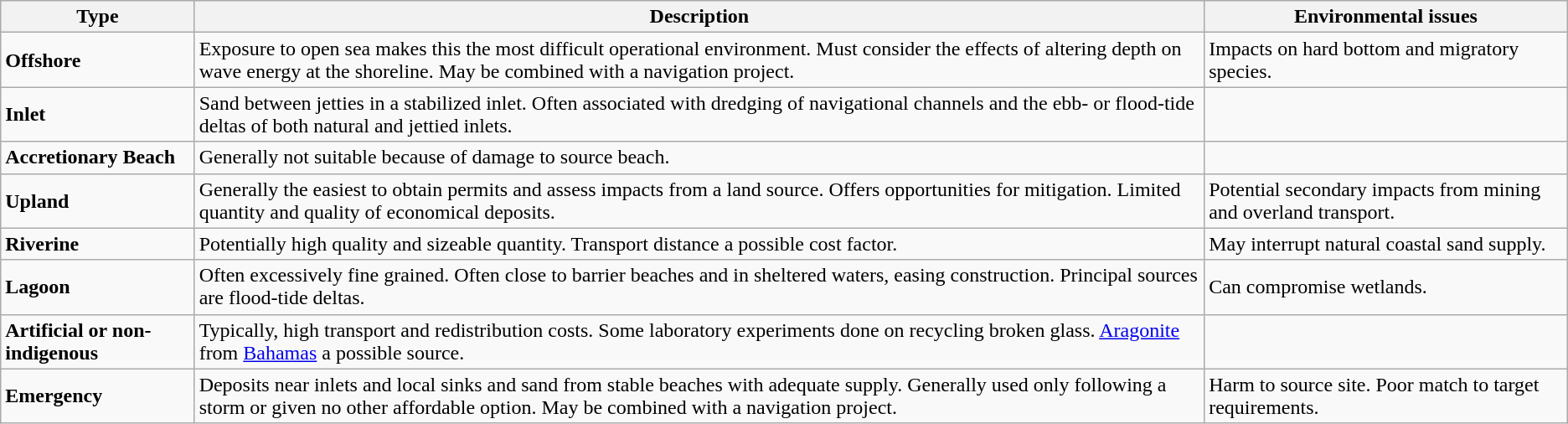<table class="wikitable">
<tr>
<th>Type</th>
<th>Description</th>
<th>Environmental issues</th>
</tr>
<tr>
<td><strong>Offshore</strong></td>
<td>Exposure to open sea makes this the most difficult operational environment.  Must consider the effects of altering depth on wave energy at the shoreline.  May be combined with a navigation project.</td>
<td>Impacts on hard bottom and migratory species.</td>
</tr>
<tr>
<td><strong>Inlet</strong></td>
<td>Sand between jetties in a stabilized inlet.  Often associated with dredging of navigational channels and the ebb- or flood-tide deltas of both natural and jettied inlets.</td>
<td></td>
</tr>
<tr>
<td><strong>Accretionary Beach</strong></td>
<td>Generally not suitable because of damage to source beach.</td>
<td></td>
</tr>
<tr>
<td><strong>Upland</strong></td>
<td>Generally the easiest to obtain permits and assess impacts from a land source. Offers opportunities for mitigation. Limited quantity and quality of economical deposits.</td>
<td>Potential secondary impacts from mining and overland transport.</td>
</tr>
<tr>
<td><strong>Riverine</strong></td>
<td>Potentially high quality and sizeable quantity. Transport distance a possible cost factor.</td>
<td>May interrupt natural coastal sand supply.</td>
</tr>
<tr>
<td><strong>Lagoon</strong></td>
<td>Often excessively fine grained. Often close to barrier beaches and in sheltered waters, easing construction. Principal sources are flood-tide deltas.</td>
<td>Can compromise wetlands.</td>
</tr>
<tr>
<td><strong>Artificial or non-indigenous</strong></td>
<td>Typically, high transport and redistribution costs.  Some laboratory experiments done on recycling broken glass. <a href='#'>Aragonite</a> from <a href='#'>Bahamas</a> a possible source.</td>
<td></td>
</tr>
<tr>
<td><strong>Emergency</strong></td>
<td>Deposits near inlets and local sinks and sand from stable beaches with adequate supply. Generally used only following a storm or given no other affordable option.  May be combined with a navigation project.</td>
<td>Harm to source site. Poor match to target requirements.</td>
</tr>
</table>
